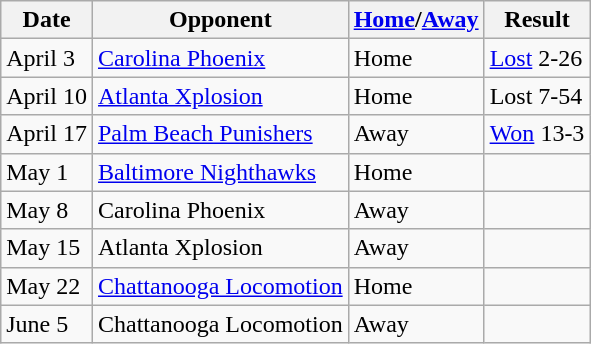<table class="wikitable">
<tr>
<th>Date</th>
<th>Opponent</th>
<th><a href='#'>Home</a>/<a href='#'>Away</a></th>
<th>Result</th>
</tr>
<tr>
<td>April 3</td>
<td><a href='#'>Carolina Phoenix</a></td>
<td>Home</td>
<td><a href='#'>Lost</a> 2-26</td>
</tr>
<tr>
<td>April 10</td>
<td><a href='#'>Atlanta Xplosion</a></td>
<td>Home</td>
<td>Lost 7-54</td>
</tr>
<tr>
<td>April 17</td>
<td><a href='#'>Palm Beach Punishers</a></td>
<td>Away</td>
<td><a href='#'>Won</a> 13-3</td>
</tr>
<tr>
<td>May 1</td>
<td><a href='#'>Baltimore Nighthawks</a></td>
<td>Home</td>
<td></td>
</tr>
<tr>
<td>May 8</td>
<td>Carolina Phoenix</td>
<td>Away</td>
<td></td>
</tr>
<tr>
<td>May 15</td>
<td>Atlanta Xplosion</td>
<td>Away</td>
<td></td>
</tr>
<tr>
<td>May 22</td>
<td><a href='#'>Chattanooga Locomotion</a></td>
<td>Home</td>
<td></td>
</tr>
<tr>
<td>June 5</td>
<td>Chattanooga Locomotion</td>
<td>Away</td>
<td></td>
</tr>
</table>
